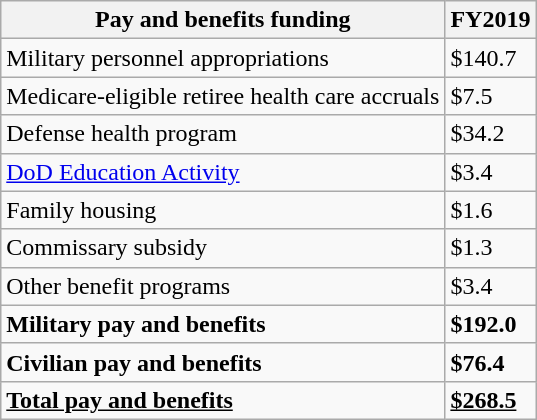<table class="wikitable">
<tr>
<th>Pay and benefits funding</th>
<th>FY2019</th>
</tr>
<tr>
<td>Military personnel appropriations</td>
<td>$140.7</td>
</tr>
<tr>
<td>Medicare-eligible retiree health care accruals</td>
<td>$7.5</td>
</tr>
<tr>
<td>Defense health program</td>
<td>$34.2</td>
</tr>
<tr>
<td><a href='#'>DoD Education Activity</a></td>
<td>$3.4</td>
</tr>
<tr>
<td>Family housing</td>
<td>$1.6</td>
</tr>
<tr>
<td>Commissary subsidy</td>
<td>$1.3</td>
</tr>
<tr>
<td>Other benefit programs</td>
<td>$3.4</td>
</tr>
<tr>
<td><strong>Military pay and benefits</strong></td>
<td><strong>$192.0</strong></td>
</tr>
<tr>
<td><strong>Civilian pay and benefits</strong></td>
<td><strong>$76.4</strong></td>
</tr>
<tr>
<td><strong><u>Total pay and benefits</u></strong></td>
<td><strong><u>$268.5</u></strong></td>
</tr>
</table>
